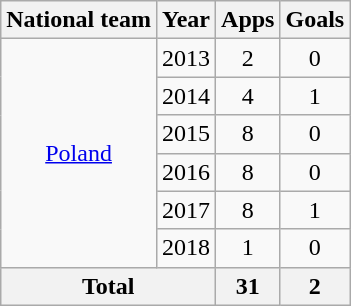<table class="wikitable" style="text-align:center">
<tr>
<th>National team</th>
<th>Year</th>
<th>Apps</th>
<th>Goals</th>
</tr>
<tr>
<td rowspan="6"><a href='#'>Poland</a></td>
<td>2013</td>
<td>2</td>
<td>0</td>
</tr>
<tr>
<td>2014</td>
<td>4</td>
<td>1</td>
</tr>
<tr>
<td>2015</td>
<td>8</td>
<td>0</td>
</tr>
<tr>
<td>2016</td>
<td>8</td>
<td>0</td>
</tr>
<tr>
<td>2017</td>
<td>8</td>
<td>1</td>
</tr>
<tr>
<td>2018</td>
<td>1</td>
<td>0</td>
</tr>
<tr>
<th colspan="2">Total</th>
<th>31</th>
<th>2</th>
</tr>
</table>
